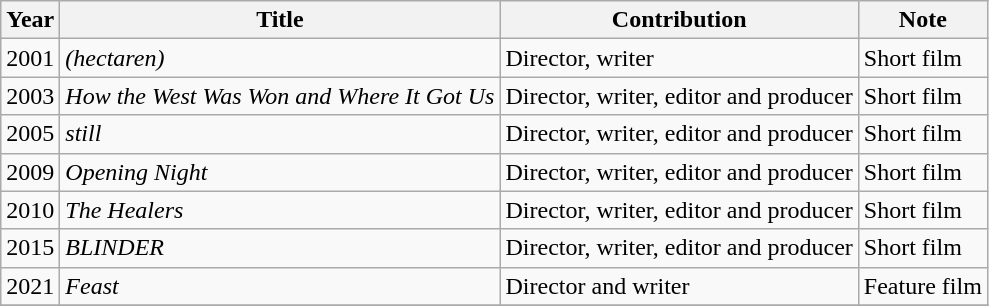<table class="wikitable sortable">
<tr>
<th>Year</th>
<th>Title</th>
<th>Contribution</th>
<th>Note</th>
</tr>
<tr>
<td>2001</td>
<td><em>(hectaren)</em></td>
<td>Director, writer</td>
<td>Short film</td>
</tr>
<tr>
<td>2003</td>
<td><em>How the West Was Won and Where It Got Us</em></td>
<td>Director, writer, editor and producer</td>
<td>Short film</td>
</tr>
<tr>
<td>2005</td>
<td><em>still</em></td>
<td>Director, writer, editor and producer</td>
<td>Short film</td>
</tr>
<tr>
<td>2009</td>
<td><em>Opening Night</em></td>
<td>Director, writer, editor and producer</td>
<td>Short film</td>
</tr>
<tr>
<td>2010</td>
<td><em>The Healers</em></td>
<td>Director, writer, editor and producer</td>
<td>Short film</td>
</tr>
<tr>
<td>2015</td>
<td><em>BLINDER</em></td>
<td>Director, writer, editor and producer</td>
<td>Short film</td>
</tr>
<tr>
<td>2021</td>
<td><em>Feast</em></td>
<td>Director and writer</td>
<td>Feature film</td>
</tr>
<tr>
</tr>
</table>
